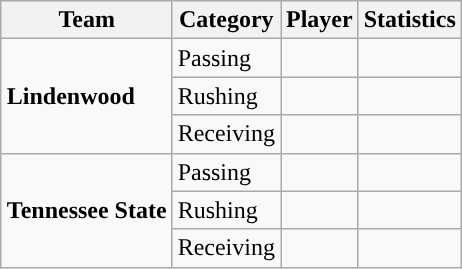<table class="wikitable" style="float: right;">
<tr>
<th>Team</th>
<th>Category</th>
<th>Player</th>
<th>Statistics</th>
</tr>
<tr>
<td rowspan=3><strong>Lindenwood</strong></td>
<td>Passing</td>
<td></td>
<td></td>
</tr>
<tr>
<td>Rushing</td>
<td></td>
<td></td>
</tr>
<tr>
<td>Receiving</td>
<td></td>
<td></td>
</tr>
<tr>
<td rowspan=3><strong>Tennessee State</strong></td>
<td>Passing</td>
<td></td>
<td></td>
</tr>
<tr>
<td>Rushing</td>
<td></td>
<td></td>
</tr>
<tr>
<td>Receiving</td>
<td></td>
<td></td>
</tr>
</table>
